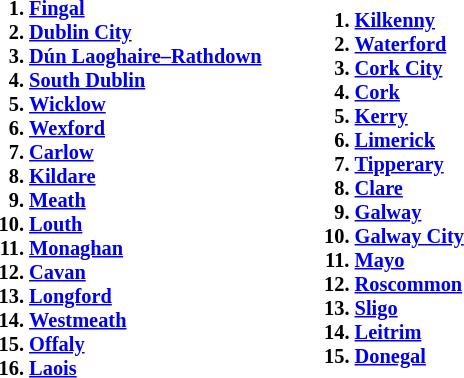<table style="margin: 1em auto;">
<tr>
<td valign="top"><br><table style="margin:auto;" cellpadding="10">
<tr>
<td></td>
<td style="font-size: 85%; font-weight:bold;"><br><ol><li><a href='#'>Fingal</a></li><li><a href='#'>Dublin City</a></li><li><a href='#'>Dún Laoghaire–Rathdown</a></li><li><a href='#'>South Dublin</a></li><li><a href='#'>Wicklow</a></li><li><a href='#'>Wexford</a></li><li><a href='#'>Carlow</a></li><li><a href='#'>Kildare</a></li><li><a href='#'>Meath</a></li><li><a href='#'>Louth</a></li><li><a href='#'>Monaghan</a></li><li><a href='#'>Cavan</a></li><li><a href='#'>Longford</a></li><li><a href='#'>Westmeath</a></li><li><a href='#'>Offaly</a></li><li><a href='#'>Laois</a></li></ol></td>
<td style="font-size: 85%; font-weight:bold;"><ol><br><li><a href='#'>Kilkenny</a></li>
<li><a href='#'>Waterford</a></li>
<li><a href='#'>Cork City</a></li>
<li><a href='#'>Cork</a></li>
<li><a href='#'>Kerry</a></li>
<li><a href='#'>Limerick</a></li>
<li><a href='#'>Tipperary</a></li>
<li><a href='#'>Clare</a></li>
<li><a href='#'>Galway</a></li>
<li><a href='#'>Galway City</a></li>
<li><a href='#'>Mayo</a></li>
<li><a href='#'>Roscommon</a></li>
<li><a href='#'>Sligo</a></li>
<li><a href='#'>Leitrim</a></li>
<li><a href='#'>Donegal</a></li>
</ol></td>
</tr>
</table>
</td>
</tr>
</table>
